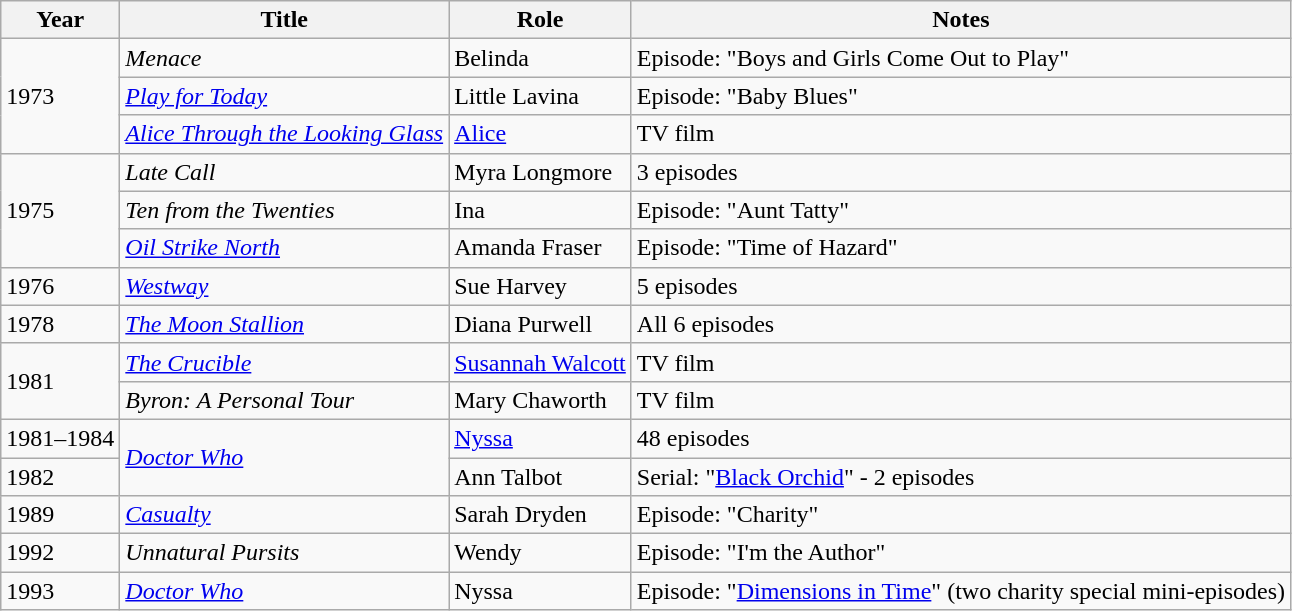<table class="wikitable sortable">
<tr>
<th>Year</th>
<th>Title</th>
<th>Role</th>
<th class="unsortable">Notes</th>
</tr>
<tr>
<td rowspan="3">1973</td>
<td><em>Menace</em></td>
<td>Belinda</td>
<td>Episode: "Boys and Girls Come Out to Play"</td>
</tr>
<tr>
<td><em><a href='#'>Play for Today</a></em></td>
<td>Little Lavina</td>
<td>Episode: "Baby Blues"</td>
</tr>
<tr>
<td><em><a href='#'>Alice Through the Looking Glass</a></em></td>
<td><a href='#'>Alice</a></td>
<td>TV film</td>
</tr>
<tr>
<td rowspan="3">1975</td>
<td><em>Late Call</em></td>
<td>Myra Longmore</td>
<td>3 episodes</td>
</tr>
<tr>
<td><em>Ten from the Twenties</em></td>
<td>Ina</td>
<td>Episode: "Aunt Tatty"</td>
</tr>
<tr>
<td><em><a href='#'>Oil Strike North</a></em></td>
<td>Amanda Fraser</td>
<td>Episode: "Time of Hazard"</td>
</tr>
<tr>
<td>1976</td>
<td><em><a href='#'>Westway</a></em></td>
<td>Sue Harvey</td>
<td>5 episodes</td>
</tr>
<tr>
<td>1978</td>
<td><em><a href='#'>The Moon Stallion</a></em></td>
<td>Diana Purwell</td>
<td>All 6 episodes</td>
</tr>
<tr>
<td rowspan="2">1981</td>
<td><em><a href='#'>The Crucible</a></em></td>
<td><a href='#'>Susannah Walcott</a></td>
<td>TV film</td>
</tr>
<tr>
<td><em>Byron: A Personal Tour</em></td>
<td>Mary Chaworth</td>
<td>TV film</td>
</tr>
<tr>
<td>1981–1984</td>
<td rowspan="2"><em><a href='#'>Doctor Who</a></em></td>
<td><a href='#'>Nyssa</a></td>
<td>48 episodes</td>
</tr>
<tr>
<td>1982</td>
<td>Ann Talbot</td>
<td>Serial: "<a href='#'>Black Orchid</a>" - 2 episodes</td>
</tr>
<tr>
<td>1989</td>
<td><em><a href='#'>Casualty</a></em></td>
<td>Sarah Dryden</td>
<td>Episode: "Charity"</td>
</tr>
<tr>
<td>1992</td>
<td><em>Unnatural Pursits</em></td>
<td>Wendy</td>
<td>Episode: "I'm the Author"</td>
</tr>
<tr>
<td>1993</td>
<td><em><a href='#'>Doctor Who</a></em></td>
<td>Nyssa</td>
<td>Episode: "<a href='#'>Dimensions in Time</a>" (two charity special mini-episodes)</td>
</tr>
</table>
